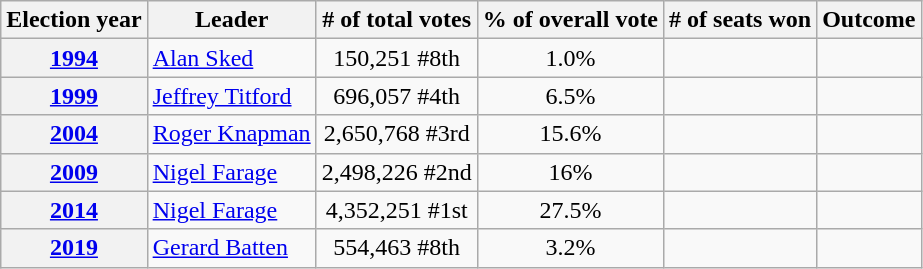<table class="wikitable">
<tr>
<th>Election year</th>
<th>Leader</th>
<th># of total votes</th>
<th>% of overall vote</th>
<th># of seats won</th>
<th>Outcome</th>
</tr>
<tr>
<th><a href='#'>1994</a></th>
<td><a href='#'>Alan Sked</a></td>
<td style="text-align:center;">150,251 #8th </td>
<td style="text-align:center;">1.0% </td>
<td style="text-align:center;"> </td>
<td></td>
</tr>
<tr>
<th><a href='#'>1999</a></th>
<td><a href='#'>Jeffrey Titford</a></td>
<td style="text-align:center;">696,057 #4th </td>
<td style="text-align:center;">6.5% </td>
<td style="text-align:center;"> </td>
<td></td>
</tr>
<tr>
<th><a href='#'>2004</a></th>
<td><a href='#'>Roger Knapman</a></td>
<td style="text-align:center;">2,650,768 #3rd </td>
<td style="text-align:center;">15.6% </td>
<td style="text-align:center;"> </td>
<td></td>
</tr>
<tr>
<th><a href='#'>2009</a></th>
<td><a href='#'>Nigel Farage</a></td>
<td style="text-align:center;">2,498,226 #2nd </td>
<td style="text-align:center;">16% </td>
<td style="text-align:center;"> </td>
<td></td>
</tr>
<tr>
<th><a href='#'>2014</a></th>
<td><a href='#'>Nigel Farage</a></td>
<td style="text-align:center;">4,352,251 #1st </td>
<td style="text-align:center;">27.5% </td>
<td style="text-align:center;"> </td>
<td></td>
</tr>
<tr>
<th><a href='#'>2019</a></th>
<td><a href='#'>Gerard Batten</a></td>
<td style="text-align:center;">554,463 #8th </td>
<td style="text-align:center;">3.2% </td>
<td style="text-align:center;"> </td>
<td></td>
</tr>
</table>
